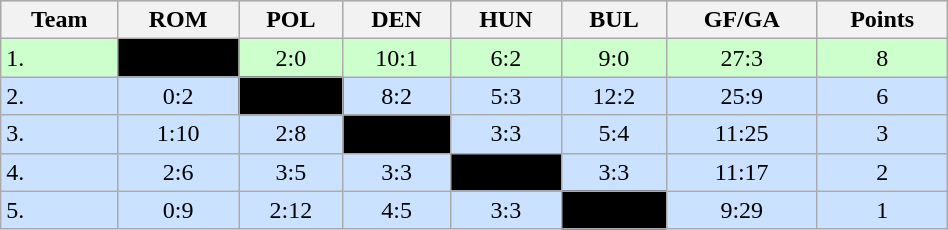<table class="wikitable" bgcolor="#EFEFFF" width="50%">
<tr bgcolor="#BCD2EE">
<th>Team</th>
<th>ROM</th>
<th>POL</th>
<th>DEN</th>
<th>HUN</th>
<th>BUL</th>
<th>GF/GA</th>
<th>Points</th>
</tr>
<tr bgcolor="#ccffcc" align="center">
<td align="left">1. </td>
<td style="background:#000000;"></td>
<td>2:0</td>
<td>10:1</td>
<td>6:2</td>
<td>9:0</td>
<td>27:3</td>
<td>8</td>
</tr>
<tr bgcolor="#CAE1FF" align="center">
<td align="left">2. </td>
<td>0:2</td>
<td style="background:#000000;"></td>
<td>8:2</td>
<td>5:3</td>
<td>12:2</td>
<td>25:9</td>
<td>6</td>
</tr>
<tr bgcolor="#CAE1FF" align="center">
<td align="left">3. </td>
<td>1:10</td>
<td>2:8</td>
<td style="background:#000000;"></td>
<td>3:3</td>
<td>5:4</td>
<td>11:25</td>
<td>3</td>
</tr>
<tr bgcolor="#CAE1FF" align="center">
<td align="left">4. </td>
<td>2:6</td>
<td>3:5</td>
<td>3:3</td>
<td style="background:#000000;"></td>
<td>3:3</td>
<td>11:17</td>
<td>2</td>
</tr>
<tr bgcolor="#CAE1FF" align="center">
<td align="left">5. </td>
<td>0:9</td>
<td>2:12</td>
<td>4:5</td>
<td>3:3</td>
<td style="background:#000000;"></td>
<td>9:29</td>
<td>1</td>
</tr>
</table>
